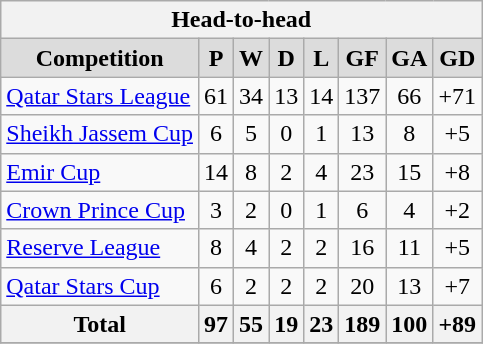<table class="wikitable sortable" style="text-align:center">
<tr>
<th colspan=10>Head-to-head</th>
</tr>
<tr>
<th style="background:#DCDCDC">Competition</th>
<th style="background:#DCDCDC">P</th>
<th style="background:#DCDCDC">W</th>
<th style="background:#DCDCDC">D</th>
<th style="background:#DCDCDC">L</th>
<th style="background:#DCDCDC">GF</th>
<th style="background:#DCDCDC">GA</th>
<th style="background:#DCDCDC">GD</th>
</tr>
<tr>
<td align=left><a href='#'>Qatar Stars League</a></td>
<td>61</td>
<td>34</td>
<td>13</td>
<td>14</td>
<td>137</td>
<td>66</td>
<td>+71</td>
</tr>
<tr>
<td align=left><a href='#'>Sheikh Jassem Cup</a></td>
<td>6</td>
<td>5</td>
<td>0</td>
<td>1</td>
<td>13</td>
<td>8</td>
<td>+5</td>
</tr>
<tr>
<td align=left><a href='#'>Emir Cup</a></td>
<td>14</td>
<td>8</td>
<td>2</td>
<td>4</td>
<td>23</td>
<td>15</td>
<td>+8</td>
</tr>
<tr>
<td align=left><a href='#'>Crown Prince Cup</a></td>
<td>3</td>
<td>2</td>
<td>0</td>
<td>1</td>
<td>6</td>
<td>4</td>
<td>+2</td>
</tr>
<tr>
<td align=left><a href='#'>Reserve League</a></td>
<td>8</td>
<td>4</td>
<td>2</td>
<td>2</td>
<td>16</td>
<td>11</td>
<td>+5</td>
</tr>
<tr>
<td align=left><a href='#'>Qatar Stars Cup</a></td>
<td>6</td>
<td>2</td>
<td>2</td>
<td>2</td>
<td>20</td>
<td>13</td>
<td>+7</td>
</tr>
<tr>
<th colspan="1">Total</th>
<th>97</th>
<th>55</th>
<th>19</th>
<th>23</th>
<th>189</th>
<th>100</th>
<th>+89</th>
</tr>
<tr>
</tr>
</table>
